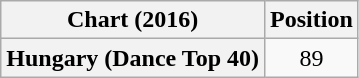<table class="wikitable plainrowheaders" style="text-align:center">
<tr>
<th scope="col">Chart (2016)</th>
<th scope="col">Position</th>
</tr>
<tr>
<th scope="row">Hungary (Dance Top 40)</th>
<td>89</td>
</tr>
</table>
